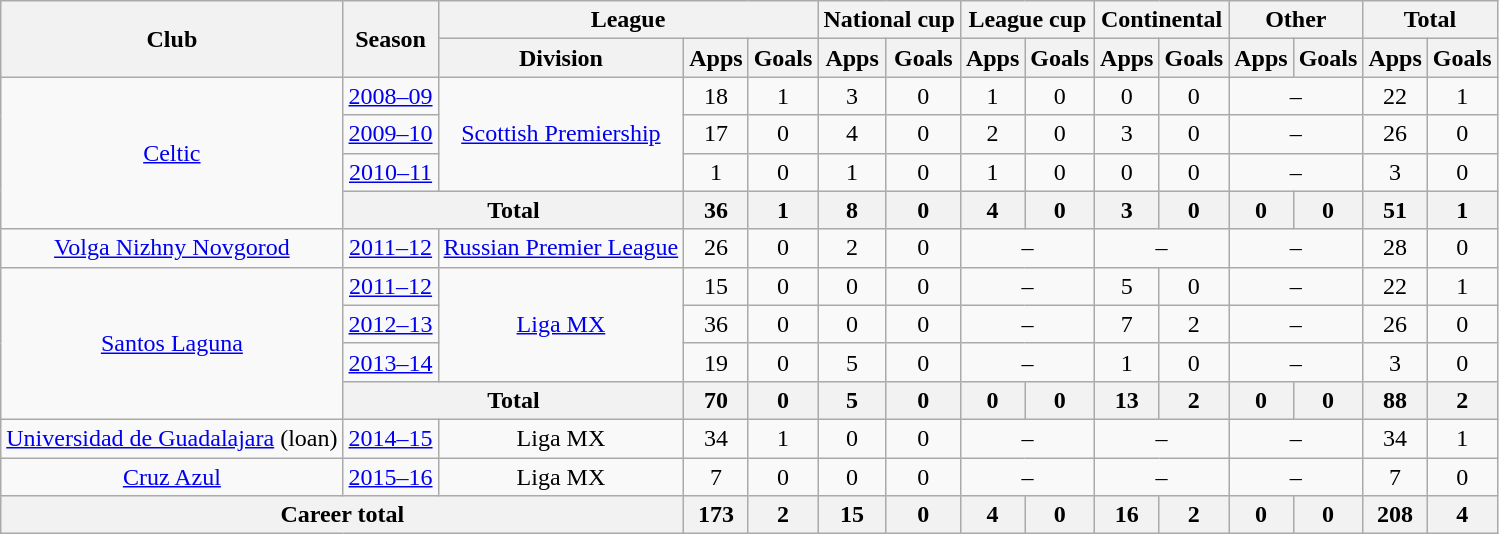<table class="wikitable" style="text-align: center;">
<tr>
<th rowspan="2">Club</th>
<th rowspan="2">Season</th>
<th colspan="3">League</th>
<th colspan="2">National cup</th>
<th colspan="2">League cup</th>
<th colspan="2">Continental</th>
<th colspan="2">Other</th>
<th colspan="2">Total</th>
</tr>
<tr>
<th>Division</th>
<th>Apps</th>
<th>Goals</th>
<th>Apps</th>
<th>Goals</th>
<th>Apps</th>
<th>Goals</th>
<th>Apps</th>
<th>Goals</th>
<th>Apps</th>
<th>Goals</th>
<th>Apps</th>
<th>Goals</th>
</tr>
<tr>
<td rowspan="4"><a href='#'>Celtic</a></td>
<td><a href='#'>2008–09</a></td>
<td rowspan="3"><a href='#'>Scottish Premiership</a></td>
<td>18</td>
<td>1</td>
<td>3</td>
<td>0</td>
<td>1</td>
<td>0</td>
<td>0</td>
<td>0</td>
<td colspan="2">–</td>
<td>22</td>
<td>1</td>
</tr>
<tr>
<td><a href='#'>2009–10</a></td>
<td>17</td>
<td>0</td>
<td>4</td>
<td>0</td>
<td>2</td>
<td>0</td>
<td>3</td>
<td>0</td>
<td colspan="2">–</td>
<td>26</td>
<td>0</td>
</tr>
<tr>
<td><a href='#'>2010–11</a></td>
<td>1</td>
<td>0</td>
<td>1</td>
<td>0</td>
<td>1</td>
<td>0</td>
<td>0</td>
<td>0</td>
<td colspan="2">–</td>
<td>3</td>
<td>0</td>
</tr>
<tr>
<th colspan="2">Total</th>
<th>36</th>
<th>1</th>
<th>8</th>
<th>0</th>
<th>4</th>
<th>0</th>
<th>3</th>
<th>0</th>
<th>0</th>
<th>0</th>
<th>51</th>
<th>1</th>
</tr>
<tr>
<td><a href='#'>Volga Nizhny Novgorod</a></td>
<td><a href='#'>2011–12</a></td>
<td><a href='#'>Russian Premier League</a></td>
<td>26</td>
<td>0</td>
<td>2</td>
<td>0</td>
<td colspan="2">–</td>
<td colspan="2">–</td>
<td colspan="2">–</td>
<td>28</td>
<td>0</td>
</tr>
<tr>
<td rowspan="4"><a href='#'>Santos Laguna</a></td>
<td><a href='#'>2011–12</a></td>
<td rowspan="3"><a href='#'>Liga MX</a></td>
<td>15</td>
<td>0</td>
<td>0</td>
<td>0</td>
<td colspan="2">–</td>
<td>5</td>
<td>0</td>
<td colspan="2">–</td>
<td>22</td>
<td>1</td>
</tr>
<tr>
<td><a href='#'>2012–13</a></td>
<td>36</td>
<td>0</td>
<td>0</td>
<td>0</td>
<td colspan="2">–</td>
<td>7</td>
<td>2</td>
<td colspan="2">–</td>
<td>26</td>
<td>0</td>
</tr>
<tr>
<td><a href='#'>2013–14</a></td>
<td>19</td>
<td>0</td>
<td>5</td>
<td>0</td>
<td colspan="2">–</td>
<td>1</td>
<td>0</td>
<td colspan="2">–</td>
<td>3</td>
<td>0</td>
</tr>
<tr>
<th colspan="2">Total</th>
<th>70</th>
<th>0</th>
<th>5</th>
<th>0</th>
<th>0</th>
<th>0</th>
<th>13</th>
<th>2</th>
<th>0</th>
<th>0</th>
<th>88</th>
<th>2</th>
</tr>
<tr>
<td><a href='#'>Universidad de Guadalajara</a> (loan)</td>
<td><a href='#'>2014–15</a></td>
<td>Liga MX</td>
<td>34</td>
<td>1</td>
<td>0</td>
<td>0</td>
<td colspan="2">–</td>
<td colspan="2">–</td>
<td colspan="2">–</td>
<td>34</td>
<td>1</td>
</tr>
<tr>
<td><a href='#'>Cruz Azul</a></td>
<td><a href='#'>2015–16</a></td>
<td>Liga MX</td>
<td>7</td>
<td>0</td>
<td>0</td>
<td>0</td>
<td colspan="2">–</td>
<td colspan="2">–</td>
<td colspan="2">–</td>
<td>7</td>
<td>0</td>
</tr>
<tr>
<th colspan="3">Career total</th>
<th>173</th>
<th>2</th>
<th>15</th>
<th>0</th>
<th>4</th>
<th>0</th>
<th>16</th>
<th>2</th>
<th>0</th>
<th>0</th>
<th>208</th>
<th>4</th>
</tr>
</table>
